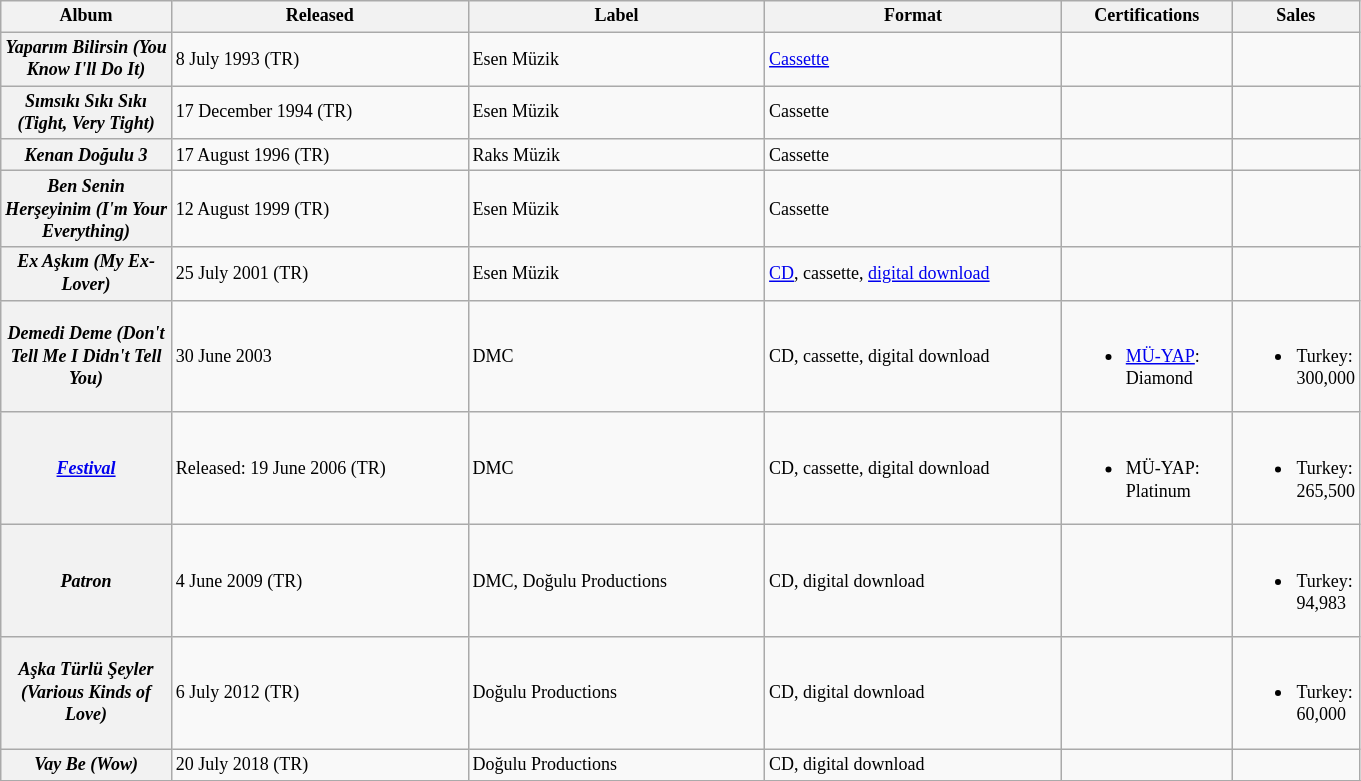<table class="wikitable plainrowheaders" style="font-size: 75%;" border="1">
<tr>
<th scope="col" style="width:9em;">Album</th>
<th scope="col" style="width:16em;">Released</th>
<th scope="col" style="width:16em;">Label</th>
<th scope="col" style="width:16em;">Format</th>
<th scope="col" style="width:9em;">Certifications</th>
<th scope="col" style="width:5em;">Sales</th>
</tr>
<tr>
<th scope="row"><em>Yaparım Bilirsin (You Know I'll Do It)</em></th>
<td>8 July 1993 (TR)</td>
<td>Esen Müzik</td>
<td><a href='#'>Cassette</a></td>
<td></td>
<td></td>
</tr>
<tr>
<th scope="row"><em>Sımsıkı Sıkı Sıkı (Tight, Very Tight)</em></th>
<td>17 December 1994 (TR)</td>
<td>Esen Müzik</td>
<td>Cassette</td>
<td></td>
<td></td>
</tr>
<tr>
<th scope="row"><em>Kenan Doğulu 3</em></th>
<td>17 August 1996 (TR)</td>
<td>Raks Müzik</td>
<td>Cassette</td>
<td></td>
<td></td>
</tr>
<tr>
<th scope="row"><em>Ben Senin Herşeyinim (I'm Your Everything)</em></th>
<td>12 August 1999 (TR)</td>
<td>Esen Müzik</td>
<td>Cassette</td>
<td></td>
<td></td>
</tr>
<tr>
<th scope="row"><em>Ex Aşkım (My Ex-Lover)</em></th>
<td>25 July 2001 (TR)</td>
<td>Esen Müzik</td>
<td><a href='#'>CD</a>, cassette, <a href='#'>digital download</a></td>
<td></td>
<td></td>
</tr>
<tr>
<th scope="row"><em>Demedi Deme (Don't Tell Me I Didn't Tell You)</em></th>
<td>30 June 2003</td>
<td>DMC</td>
<td>CD, cassette, digital download</td>
<td><br><ul><li><a href='#'>MÜ-YAP</a>: Diamond</li></ul></td>
<td><br><ul><li>Turkey: 300,000</li></ul></td>
</tr>
<tr>
<th scope="row"><em><a href='#'>Festival</a></em></th>
<td>Released: 19 June 2006 (TR)</td>
<td>DMC</td>
<td>CD, cassette, digital download</td>
<td><br><ul><li>MÜ-YAP: Platinum</li></ul></td>
<td><br><ul><li>Turkey: 265,500</li></ul></td>
</tr>
<tr>
<th scope="row"><em>Patron</em></th>
<td>4 June 2009 (TR)</td>
<td>DMC, Doğulu Productions</td>
<td>CD, digital download</td>
<td></td>
<td><br><ul><li>Turkey: 94,983</li></ul></td>
</tr>
<tr>
<th scope="row"><em>Aşka Türlü Şeyler (Various Kinds of Love)</em></th>
<td>6 July 2012 (TR)</td>
<td>Doğulu Productions</td>
<td>CD, digital download</td>
<td></td>
<td><br><ul><li>Turkey: 60,000</li></ul></td>
</tr>
<tr>
<th scope="row"><em>Vay Be (Wow)</em></th>
<td>20 July 2018 (TR)</td>
<td>Doğulu Productions</td>
<td>CD, digital download</td>
<td></td>
<td></td>
</tr>
<tr>
</tr>
</table>
